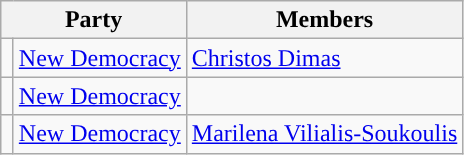<table class="wikitable">
<tr>
<th colspan="2">Party</th>
<th>Members</th>
</tr>
<tr>
<td width="1"></td>
<td><a href='#'>New Democracy</a></td>
<td><a href='#'>Christos Dimas</a></td>
</tr>
<tr>
<td width="1"></td>
<td><a href='#'>New Democracy</a></td>
<td></td>
</tr>
<tr>
<td width="1"></td>
<td><a href='#'>New Democracy</a></td>
<td><a href='#'>Marilena Vilialis-Soukoulis</a></td>
</tr>
</table>
